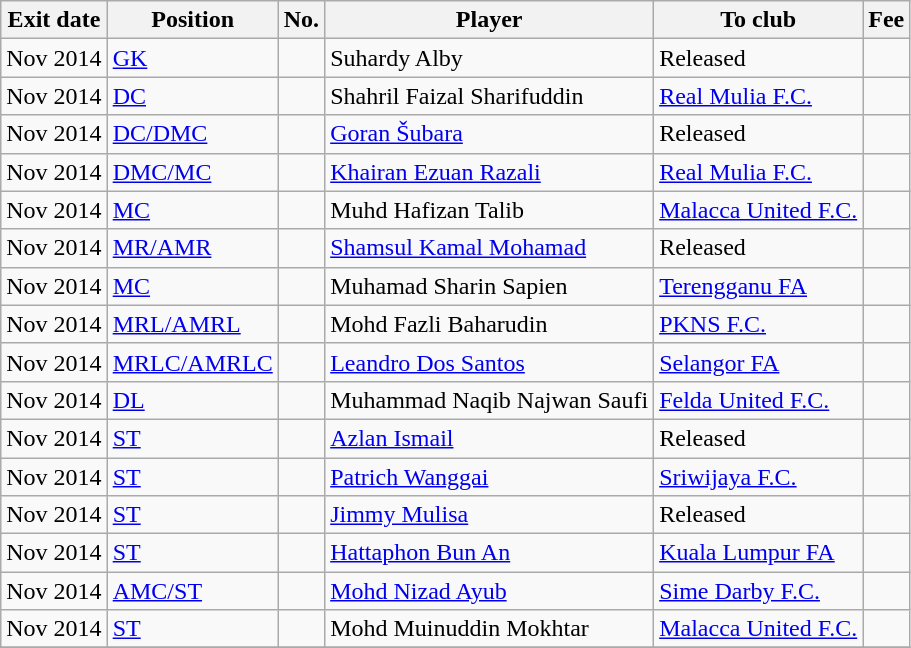<table class="wikitable sortable">
<tr>
<th>Exit date</th>
<th>Position</th>
<th>No.</th>
<th>Player</th>
<th>To club</th>
<th>Fee</th>
</tr>
<tr>
<td>Nov 2014</td>
<td><a href='#'>GK</a></td>
<td></td>
<td> Suhardy Alby</td>
<td>Released</td>
<td></td>
</tr>
<tr>
<td>Nov 2014</td>
<td><a href='#'>DC</a></td>
<td></td>
<td> Shahril Faizal Sharifuddin</td>
<td> <a href='#'>Real Mulia F.C.</a></td>
<td></td>
</tr>
<tr>
<td>Nov 2014</td>
<td><a href='#'>DC/DMC</a></td>
<td></td>
<td> <a href='#'>Goran Šubara</a></td>
<td>Released</td>
<td></td>
</tr>
<tr>
<td>Nov 2014</td>
<td><a href='#'>DMC/MC</a></td>
<td></td>
<td> <a href='#'>Khairan Ezuan Razali</a></td>
<td> <a href='#'>Real Mulia F.C.</a></td>
<td></td>
</tr>
<tr>
<td>Nov 2014</td>
<td><a href='#'>MC</a></td>
<td></td>
<td> Muhd Hafizan Talib</td>
<td> <a href='#'>Malacca United F.C.</a></td>
<td></td>
</tr>
<tr>
<td>Nov 2014</td>
<td><a href='#'>MR/AMR</a></td>
<td></td>
<td> <a href='#'>Shamsul Kamal Mohamad</a></td>
<td>Released</td>
<td></td>
</tr>
<tr>
<td>Nov 2014</td>
<td><a href='#'>MC</a></td>
<td></td>
<td> Muhamad Sharin Sapien</td>
<td> <a href='#'>Terengganu FA</a></td>
<td></td>
</tr>
<tr>
<td>Nov 2014</td>
<td><a href='#'>MRL/AMRL</a></td>
<td></td>
<td> Mohd Fazli Baharudin</td>
<td> <a href='#'>PKNS F.C.</a></td>
<td></td>
</tr>
<tr>
<td>Nov 2014</td>
<td><a href='#'>MRLC/AMRLC</a></td>
<td></td>
<td> <a href='#'>Leandro Dos Santos</a></td>
<td> <a href='#'>Selangor FA</a></td>
<td></td>
</tr>
<tr>
<td>Nov 2014</td>
<td><a href='#'>DL</a></td>
<td></td>
<td> Muhammad Naqib Najwan Saufi</td>
<td> <a href='#'>Felda United F.C.</a></td>
<td></td>
</tr>
<tr>
<td>Nov 2014</td>
<td><a href='#'>ST</a></td>
<td></td>
<td> <a href='#'>Azlan Ismail</a></td>
<td>Released</td>
<td></td>
</tr>
<tr>
<td>Nov 2014</td>
<td><a href='#'>ST</a></td>
<td></td>
<td> <a href='#'>Patrich Wanggai</a></td>
<td> <a href='#'>Sriwijaya F.C.</a></td>
<td></td>
</tr>
<tr>
<td>Nov 2014</td>
<td><a href='#'>ST</a></td>
<td></td>
<td> <a href='#'>Jimmy Mulisa</a></td>
<td>Released</td>
<td></td>
</tr>
<tr>
<td>Nov 2014</td>
<td><a href='#'>ST</a></td>
<td></td>
<td> <a href='#'>Hattaphon Bun An</a></td>
<td> <a href='#'>Kuala Lumpur FA</a></td>
<td></td>
</tr>
<tr>
<td>Nov 2014</td>
<td><a href='#'>AMC/ST</a></td>
<td></td>
<td> <a href='#'>Mohd Nizad Ayub</a></td>
<td> <a href='#'>Sime Darby F.C.</a></td>
<td></td>
</tr>
<tr>
<td>Nov 2014</td>
<td><a href='#'>ST</a></td>
<td></td>
<td> Mohd Muinuddin Mokhtar</td>
<td> <a href='#'>Malacca United F.C.</a></td>
<td></td>
</tr>
<tr>
</tr>
</table>
